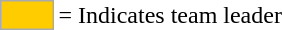<table>
<tr>
<td style="background-color:#FFCC00; border:1px solid #aaaaaa; width:2em;"></td>
<td>= Indicates team leader</td>
</tr>
</table>
